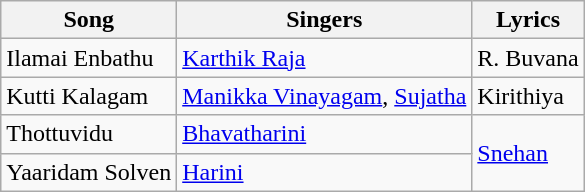<table class="wikitable">
<tr>
<th>Song</th>
<th>Singers</th>
<th>Lyrics</th>
</tr>
<tr>
<td>Ilamai Enbathu</td>
<td><a href='#'>Karthik Raja</a></td>
<td>R. Buvana</td>
</tr>
<tr>
<td>Kutti Kalagam</td>
<td><a href='#'>Manikka Vinayagam</a>, <a href='#'>Sujatha</a></td>
<td>Kirithiya</td>
</tr>
<tr>
<td>Thottuvidu</td>
<td><a href='#'>Bhavatharini</a></td>
<td rowspan=2><a href='#'>Snehan</a></td>
</tr>
<tr>
<td>Yaaridam Solven</td>
<td><a href='#'>Harini</a></td>
</tr>
</table>
